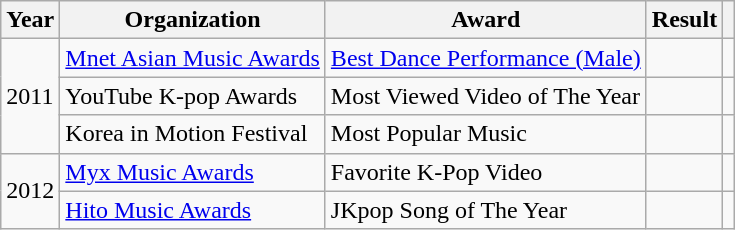<table class="sortable wikitable">
<tr>
<th scope="col">Year</th>
<th scope="col">Organization</th>
<th scope="col">Award</th>
<th scope="col">Result</th>
<th class="unsortable"></th>
</tr>
<tr>
<td rowspan="3">2011</td>
<td><a href='#'>Mnet Asian Music Awards</a></td>
<td><a href='#'>Best Dance Performance (Male)</a></td>
<td></td>
<td align="center"></td>
</tr>
<tr>
<td>YouTube K-pop Awards</td>
<td>Most Viewed Video of The Year</td>
<td></td>
<td align="center"></td>
</tr>
<tr>
<td>Korea in Motion Festival</td>
<td>Most Popular Music</td>
<td></td>
<td align="center"></td>
</tr>
<tr>
<td rowspan="2">2012</td>
<td><a href='#'>Myx Music Awards</a></td>
<td>Favorite K-Pop Video</td>
<td></td>
<td align="center"></td>
</tr>
<tr>
<td><a href='#'>Hito Music Awards</a></td>
<td>JKpop Song of The Year</td>
<td></td>
<td align="center"></td>
</tr>
</table>
